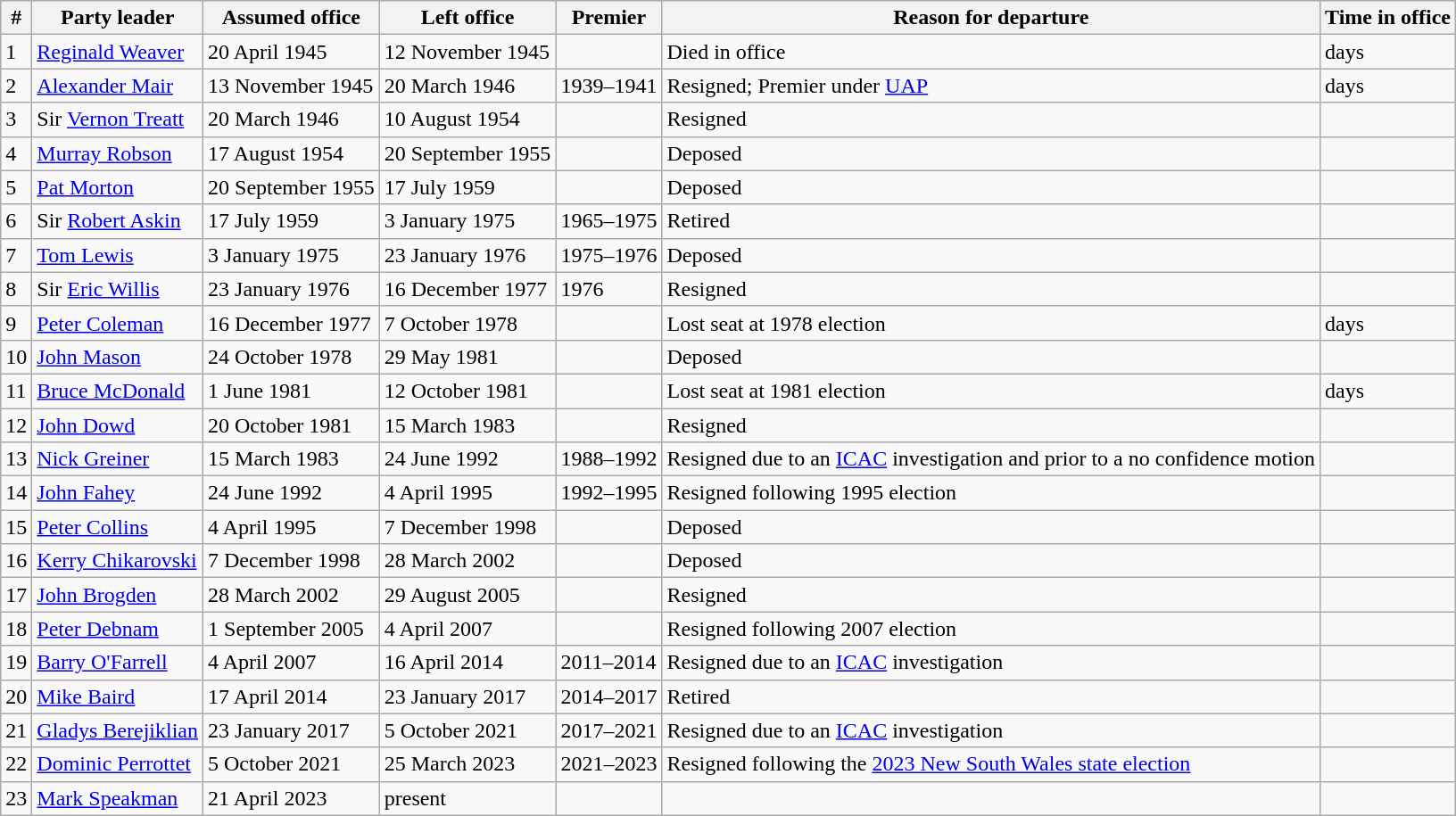<table class="wikitable sortable">
<tr>
<th>#</th>
<th>Party leader</th>
<th class=unsortable>Assumed office</th>
<th class=unsortable>Left office</th>
<th>Premier</th>
<th>Reason for departure</th>
<th>Time in office</th>
</tr>
<tr>
<td>1</td>
<td><a href='#'>Reginald Weaver</a></td>
<td>20 April 1945</td>
<td>12 November 1945</td>
<td></td>
<td>Died in office</td>
<td> days</td>
</tr>
<tr>
<td>2</td>
<td><a href='#'>Alexander Mair</a></td>
<td>13 November 1945</td>
<td>20 March 1946</td>
<td>1939–1941</td>
<td>Resigned; Premier under <a href='#'>UAP</a></td>
<td> days</td>
</tr>
<tr>
<td>3</td>
<td>Sir <a href='#'>Vernon Treatt</a></td>
<td>20 March 1946</td>
<td>10 August 1954</td>
<td></td>
<td>Resigned</td>
<td></td>
</tr>
<tr>
<td>4</td>
<td><a href='#'>Murray Robson</a></td>
<td>17 August 1954</td>
<td>20 September 1955</td>
<td></td>
<td>Deposed</td>
<td></td>
</tr>
<tr>
<td>5</td>
<td><a href='#'>Pat Morton</a></td>
<td>20 September 1955</td>
<td>17 July 1959</td>
<td></td>
<td>Deposed</td>
<td></td>
</tr>
<tr>
<td>6</td>
<td>Sir <a href='#'>Robert Askin</a></td>
<td>17 July 1959</td>
<td>3 January 1975</td>
<td>1965–1975</td>
<td>Retired</td>
<td></td>
</tr>
<tr>
<td>7</td>
<td><a href='#'>Tom Lewis</a></td>
<td>3 January 1975</td>
<td>23 January 1976</td>
<td>1975–1976</td>
<td>Deposed</td>
<td></td>
</tr>
<tr>
<td>8</td>
<td>Sir <a href='#'>Eric Willis</a></td>
<td>23 January 1976</td>
<td>16 December 1977</td>
<td>1976</td>
<td>Resigned</td>
<td></td>
</tr>
<tr>
<td>9</td>
<td><a href='#'>Peter Coleman</a></td>
<td>16 December 1977</td>
<td>7 October 1978</td>
<td></td>
<td>Lost seat at 1978 election</td>
<td> days</td>
</tr>
<tr>
<td>10</td>
<td><a href='#'>John Mason</a></td>
<td>24 October 1978</td>
<td>29 May 1981</td>
<td></td>
<td>Deposed</td>
<td></td>
</tr>
<tr>
<td>11</td>
<td><a href='#'>Bruce McDonald</a></td>
<td>1 June 1981</td>
<td>12 October 1981</td>
<td></td>
<td>Lost seat at 1981 election</td>
<td> days</td>
</tr>
<tr>
<td>12</td>
<td><a href='#'>John Dowd</a></td>
<td>20 October 1981</td>
<td>15 March 1983</td>
<td></td>
<td>Resigned</td>
<td></td>
</tr>
<tr>
<td>13</td>
<td><a href='#'>Nick Greiner</a></td>
<td>15 March 1983</td>
<td>24 June 1992</td>
<td>1988–1992</td>
<td>Resigned due to an <a href='#'>ICAC</a> investigation and prior to a no confidence motion</td>
<td></td>
</tr>
<tr>
<td>14</td>
<td><a href='#'>John Fahey</a></td>
<td>24 June 1992</td>
<td>4 April 1995</td>
<td>1992–1995</td>
<td>Resigned following 1995 election</td>
<td></td>
</tr>
<tr>
<td>15</td>
<td><a href='#'>Peter Collins</a></td>
<td>4 April 1995</td>
<td>7 December 1998</td>
<td></td>
<td>Deposed</td>
<td></td>
</tr>
<tr>
<td>16</td>
<td><a href='#'>Kerry Chikarovski</a></td>
<td>7 December 1998</td>
<td>28 March 2002</td>
<td></td>
<td>Deposed</td>
<td></td>
</tr>
<tr>
<td>17</td>
<td><a href='#'>John Brogden</a></td>
<td>28 March 2002</td>
<td>29 August 2005</td>
<td></td>
<td>Resigned</td>
<td></td>
</tr>
<tr>
<td>18</td>
<td><a href='#'>Peter Debnam</a></td>
<td>1 September 2005</td>
<td>4 April 2007</td>
<td></td>
<td>Resigned following 2007 election</td>
<td></td>
</tr>
<tr>
<td>19</td>
<td><a href='#'>Barry O'Farrell</a></td>
<td>4 April 2007</td>
<td>16 April 2014</td>
<td>2011–2014</td>
<td>Resigned due to an <a href='#'>ICAC</a> investigation</td>
<td></td>
</tr>
<tr>
<td>20</td>
<td><a href='#'>Mike Baird</a></td>
<td>17 April 2014</td>
<td>23 January 2017</td>
<td>2014–2017</td>
<td>Retired</td>
<td></td>
</tr>
<tr>
<td>21</td>
<td><a href='#'>Gladys Berejiklian</a></td>
<td>23 January 2017</td>
<td>5 October 2021</td>
<td>2017–2021</td>
<td>Resigned due to an <a href='#'>ICAC</a> investigation</td>
<td></td>
</tr>
<tr>
<td>22</td>
<td><a href='#'>Dominic Perrottet</a></td>
<td>5 October 2021</td>
<td>25 March 2023</td>
<td>2021–2023</td>
<td>Resigned following the <a href='#'>2023 New South Wales state election</a></td>
<td></td>
</tr>
<tr>
<td>23</td>
<td><a href='#'>Mark Speakman</a></td>
<td>21 April 2023</td>
<td>present</td>
<td></td>
<td></td>
<td></td>
</tr>
</table>
